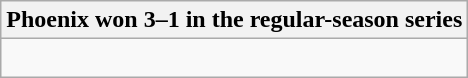<table class="wikitable collapsible collapsed">
<tr>
<th>Phoenix won 3–1 in the regular-season series</th>
</tr>
<tr>
<td><br>


</td>
</tr>
</table>
